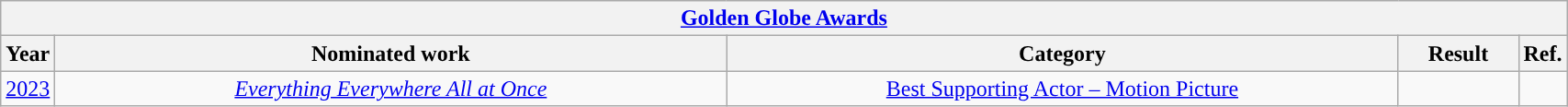<table class="wikitable">
<tr>
<th colspan="5" align="center"><a href='#'>Golden Globe Awards</a></th>
</tr>
<tr>
<th scope="col" style="width:1em;">Year</th>
<th scope="col" style="width:30em;">Nominated work</th>
<th scope="col" style="width:30em;">Category</th>
<th scope="col" style="width:5em;">Result</th>
<th scope="col" style="width:1em;">Ref.</th>
</tr>
<tr>
<td align="center"><a href='#'>2023</a></td>
<td align="center"><em><a href='#'>Everything Everywhere All at Once</a></em></td>
<td align="center"><a href='#'>Best Supporting Actor – Motion Picture</a></td>
<td></td>
<td align="center"></td>
</tr>
</table>
